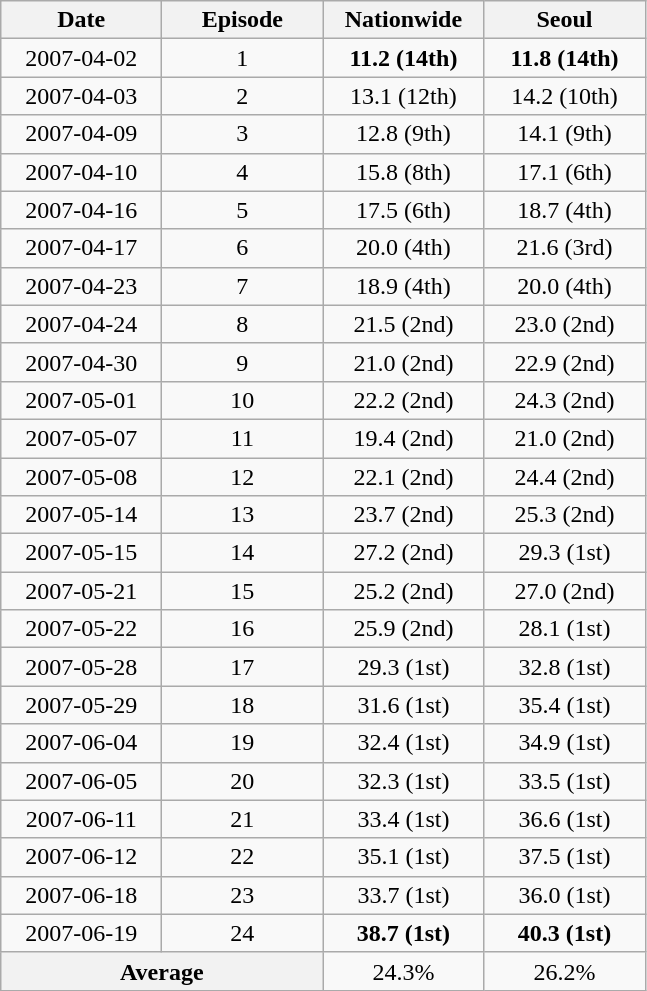<table class="wikitable">
<tr>
<th width=100>Date</th>
<th width=100>Episode</th>
<th width=100>Nationwide</th>
<th width=100>Seoul</th>
</tr>
<tr align=center>
<td>2007-04-02</td>
<td>1</td>
<td><span><strong>11.2 (14th)</strong></span></td>
<td><span><strong>11.8 (14th)</strong></span></td>
</tr>
<tr align=center>
<td>2007-04-03</td>
<td>2</td>
<td>13.1 (12th)</td>
<td>14.2 (10th)</td>
</tr>
<tr align=center>
<td>2007-04-09</td>
<td>3</td>
<td>12.8 (9th)</td>
<td>14.1 (9th)</td>
</tr>
<tr align=center>
<td>2007-04-10</td>
<td>4</td>
<td>15.8 (8th)</td>
<td>17.1 (6th)</td>
</tr>
<tr align=center>
<td>2007-04-16</td>
<td>5</td>
<td>17.5 (6th)</td>
<td>18.7 (4th)</td>
</tr>
<tr align=center>
<td>2007-04-17</td>
<td>6</td>
<td>20.0 (4th)</td>
<td>21.6 (3rd)</td>
</tr>
<tr align=center>
<td>2007-04-23</td>
<td>7</td>
<td>18.9 (4th)</td>
<td>20.0 (4th)</td>
</tr>
<tr align=center>
<td>2007-04-24</td>
<td>8</td>
<td>21.5 (2nd)</td>
<td>23.0 (2nd)</td>
</tr>
<tr align=center>
<td>2007-04-30</td>
<td>9</td>
<td>21.0 (2nd)</td>
<td>22.9 (2nd)</td>
</tr>
<tr align=center>
<td>2007-05-01</td>
<td>10</td>
<td>22.2 (2nd)</td>
<td>24.3 (2nd)</td>
</tr>
<tr align=center>
<td>2007-05-07</td>
<td>11</td>
<td>19.4 (2nd)</td>
<td>21.0 (2nd)</td>
</tr>
<tr align=center>
<td>2007-05-08</td>
<td>12</td>
<td>22.1 (2nd)</td>
<td>24.4 (2nd)</td>
</tr>
<tr align=center>
<td>2007-05-14</td>
<td>13</td>
<td>23.7 (2nd)</td>
<td>25.3 (2nd)</td>
</tr>
<tr align=center>
<td>2007-05-15</td>
<td>14</td>
<td>27.2 (2nd)</td>
<td>29.3 (1st)</td>
</tr>
<tr align=center>
<td>2007-05-21</td>
<td>15</td>
<td>25.2 (2nd)</td>
<td>27.0 (2nd)</td>
</tr>
<tr align=center>
<td>2007-05-22</td>
<td>16</td>
<td>25.9 (2nd)</td>
<td>28.1 (1st)</td>
</tr>
<tr align=center>
<td>2007-05-28</td>
<td>17</td>
<td>29.3 (1st)</td>
<td>32.8 (1st)</td>
</tr>
<tr align=center>
<td>2007-05-29</td>
<td>18</td>
<td>31.6 (1st)</td>
<td>35.4 (1st)</td>
</tr>
<tr align=center>
<td>2007-06-04</td>
<td>19</td>
<td>32.4 (1st)</td>
<td>34.9 (1st)</td>
</tr>
<tr align=center>
<td>2007-06-05</td>
<td>20</td>
<td>32.3 (1st)</td>
<td>33.5 (1st)</td>
</tr>
<tr align=center>
<td>2007-06-11</td>
<td>21</td>
<td>33.4 (1st)</td>
<td>36.6 (1st)</td>
</tr>
<tr align=center>
<td>2007-06-12</td>
<td>22</td>
<td>35.1 (1st)</td>
<td>37.5 (1st)</td>
</tr>
<tr align=center>
<td>2007-06-18</td>
<td>23</td>
<td>33.7 (1st)</td>
<td>36.0 (1st)</td>
</tr>
<tr align=center>
<td>2007-06-19</td>
<td>24</td>
<td><span><strong>38.7 (1st)</strong></span></td>
<td><span><strong>40.3 (1st)</strong></span></td>
</tr>
<tr align=center>
<th colspan=2>Average</th>
<td>24.3%</td>
<td>26.2%</td>
</tr>
</table>
